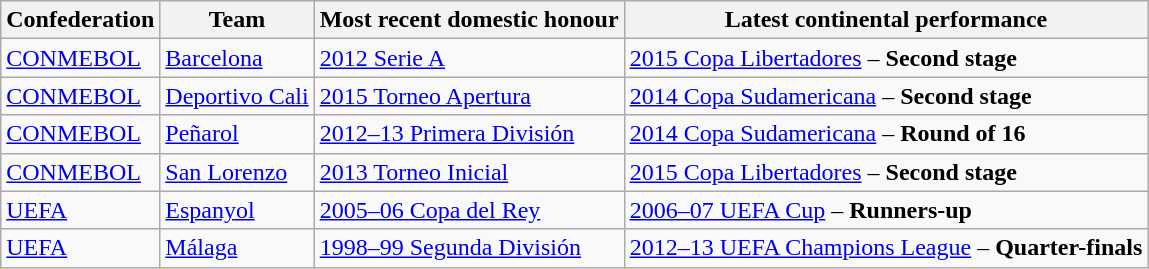<table class="wikitable">
<tr>
<th>Confederation</th>
<th>Team</th>
<th>Most recent domestic honour</th>
<th>Latest continental performance</th>
</tr>
<tr>
<td><a href='#'>CONMEBOL</a></td>
<td> <a href='#'>Barcelona</a></td>
<td><a href='#'>2012 Serie A</a></td>
<td><a href='#'>2015 Copa Libertadores</a> – <strong>Second stage</strong></td>
</tr>
<tr>
<td><a href='#'>CONMEBOL</a></td>
<td> <a href='#'>Deportivo Cali</a></td>
<td><a href='#'>2015 Torneo Apertura</a></td>
<td><a href='#'>2014 Copa Sudamericana</a> – <strong>Second stage</strong></td>
</tr>
<tr>
<td><a href='#'>CONMEBOL</a></td>
<td> <a href='#'>Peñarol</a></td>
<td><a href='#'>2012–13 Primera División</a></td>
<td><a href='#'>2014 Copa Sudamericana</a> – <strong>Round of 16</strong></td>
</tr>
<tr>
<td><a href='#'>CONMEBOL</a></td>
<td> <a href='#'>San Lorenzo</a></td>
<td><a href='#'>2013 Torneo Inicial</a></td>
<td><a href='#'>2015 Copa Libertadores</a> – <strong>Second stage</strong></td>
</tr>
<tr>
<td><a href='#'>UEFA</a></td>
<td> <a href='#'>Espanyol</a></td>
<td><a href='#'>2005–06 Copa del Rey</a></td>
<td><a href='#'>2006–07 UEFA Cup</a> – <strong>Runners-up</strong></td>
</tr>
<tr>
<td><a href='#'>UEFA</a></td>
<td> <a href='#'>Málaga</a></td>
<td><a href='#'>1998–99 Segunda División</a></td>
<td><a href='#'>2012–13 UEFA Champions League</a> – <strong>Quarter-finals</strong></td>
</tr>
</table>
